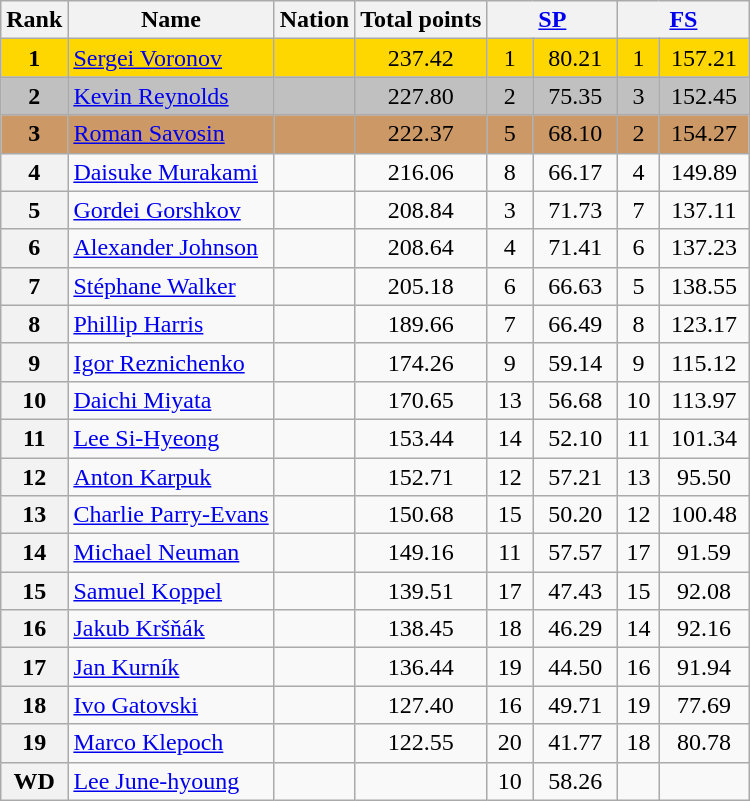<table class="wikitable sortable">
<tr>
<th>Rank</th>
<th>Name</th>
<th>Nation</th>
<th>Total points</th>
<th colspan="2" width="80px"><a href='#'>SP</a></th>
<th colspan="2" width="80px"><a href='#'>FS</a></th>
</tr>
<tr bgcolor="gold">
<td align="center"><strong>1</strong></td>
<td><a href='#'>Sergei Voronov</a></td>
<td></td>
<td align="center">237.42</td>
<td align="center">1</td>
<td align="center">80.21</td>
<td align="center">1</td>
<td align="center">157.21</td>
</tr>
<tr bgcolor="silver">
<td align="center"><strong>2</strong></td>
<td><a href='#'>Kevin Reynolds</a></td>
<td></td>
<td align="center">227.80</td>
<td align="center">2</td>
<td align="center">75.35</td>
<td align="center">3</td>
<td align="center">152.45</td>
</tr>
<tr bgcolor="cc9966">
<td align="center"><strong>3</strong></td>
<td><a href='#'>Roman Savosin</a></td>
<td></td>
<td align="center">222.37</td>
<td align="center">5</td>
<td align="center">68.10</td>
<td align="center">2</td>
<td align="center">154.27</td>
</tr>
<tr>
<th>4</th>
<td><a href='#'>Daisuke Murakami</a></td>
<td></td>
<td align="center">216.06</td>
<td align="center">8</td>
<td align="center">66.17</td>
<td align="center">4</td>
<td align="center">149.89</td>
</tr>
<tr>
<th>5</th>
<td><a href='#'>Gordei Gorshkov</a></td>
<td></td>
<td align="center">208.84</td>
<td align="center">3</td>
<td align="center">71.73</td>
<td align="center">7</td>
<td align="center">137.11</td>
</tr>
<tr>
<th>6</th>
<td><a href='#'>Alexander Johnson</a></td>
<td></td>
<td align="center">208.64</td>
<td align="center">4</td>
<td align="center">71.41</td>
<td align="center">6</td>
<td align="center">137.23</td>
</tr>
<tr>
<th>7</th>
<td><a href='#'>Stéphane Walker</a></td>
<td></td>
<td align="center">205.18</td>
<td align="center">6</td>
<td align="center">66.63</td>
<td align="center">5</td>
<td align="center">138.55</td>
</tr>
<tr>
<th>8</th>
<td><a href='#'>Phillip Harris</a></td>
<td></td>
<td align="center">189.66</td>
<td align="center">7</td>
<td align="center">66.49</td>
<td align="center">8</td>
<td align="center">123.17</td>
</tr>
<tr>
<th>9</th>
<td><a href='#'>Igor Reznichenko</a></td>
<td></td>
<td align="center">174.26</td>
<td align="center">9</td>
<td align="center">59.14</td>
<td align="center">9</td>
<td align="center">115.12</td>
</tr>
<tr>
<th>10</th>
<td><a href='#'>Daichi Miyata</a></td>
<td></td>
<td align="center">170.65</td>
<td align="center">13</td>
<td align="center">56.68</td>
<td align="center">10</td>
<td align="center">113.97</td>
</tr>
<tr>
<th>11</th>
<td><a href='#'>Lee Si-Hyeong</a></td>
<td></td>
<td align="center">153.44</td>
<td align="center">14</td>
<td align="center">52.10</td>
<td align="center">11</td>
<td align="center">101.34</td>
</tr>
<tr>
<th>12</th>
<td><a href='#'>Anton Karpuk</a></td>
<td></td>
<td align="center">152.71</td>
<td align="center">12</td>
<td align="center">57.21</td>
<td align="center">13</td>
<td align="center">95.50</td>
</tr>
<tr>
<th>13</th>
<td><a href='#'>Charlie Parry-Evans</a></td>
<td></td>
<td align="center">150.68</td>
<td align="center">15</td>
<td align="center">50.20</td>
<td align="center">12</td>
<td align="center">100.48</td>
</tr>
<tr>
<th>14</th>
<td><a href='#'>Michael Neuman</a></td>
<td></td>
<td align="center">149.16</td>
<td align="center">11</td>
<td align="center">57.57</td>
<td align="center">17</td>
<td align="center">91.59</td>
</tr>
<tr>
<th>15</th>
<td><a href='#'>Samuel Koppel</a></td>
<td></td>
<td align="center">139.51</td>
<td align="center">17</td>
<td align="center">47.43</td>
<td align="center">15</td>
<td align="center">92.08</td>
</tr>
<tr>
<th>16</th>
<td><a href='#'>Jakub Kršňák</a></td>
<td></td>
<td align="center">138.45</td>
<td align="center">18</td>
<td align="center">46.29</td>
<td align="center">14</td>
<td align="center">92.16</td>
</tr>
<tr>
<th>17</th>
<td><a href='#'>Jan Kurník</a></td>
<td></td>
<td align="center">136.44</td>
<td align="center">19</td>
<td align="center">44.50</td>
<td align="center">16</td>
<td align="center">91.94</td>
</tr>
<tr>
<th>18</th>
<td><a href='#'>Ivo Gatovski</a></td>
<td></td>
<td align="center">127.40</td>
<td align="center">16</td>
<td align="center">49.71</td>
<td align="center">19</td>
<td align="center">77.69</td>
</tr>
<tr>
<th>19</th>
<td><a href='#'>Marco Klepoch</a></td>
<td></td>
<td align="center">122.55</td>
<td align="center">20</td>
<td align="center">41.77</td>
<td align="center">18</td>
<td align="center">80.78</td>
</tr>
<tr>
<th>WD</th>
<td><a href='#'>Lee June-hyoung</a></td>
<td></td>
<td></td>
<td align="center">10</td>
<td align="center">58.26</td>
<td></td>
<td></td>
</tr>
</table>
